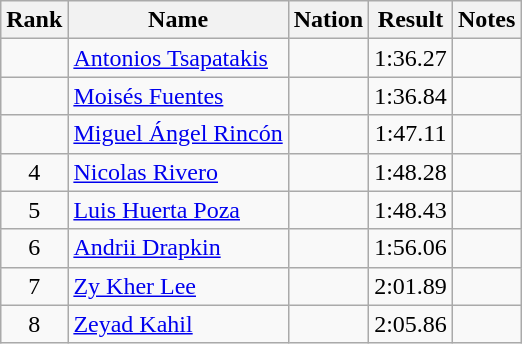<table class="wikitable sortable" style="text-align:center">
<tr>
<th>Rank</th>
<th>Name</th>
<th>Nation</th>
<th>Result</th>
<th>Notes</th>
</tr>
<tr>
<td></td>
<td align=left><a href='#'>Antonios Tsapatakis</a></td>
<td align=left></td>
<td>1:36.27</td>
<td></td>
</tr>
<tr>
<td></td>
<td align=left><a href='#'>Moisés Fuentes</a></td>
<td align=left></td>
<td>1:36.84</td>
<td></td>
</tr>
<tr>
<td></td>
<td align=left><a href='#'>Miguel Ángel Rincón</a></td>
<td align=left></td>
<td>1:47.11</td>
<td></td>
</tr>
<tr>
<td>4</td>
<td align=left><a href='#'>Nicolas Rivero</a></td>
<td align=left></td>
<td>1:48.28</td>
<td></td>
</tr>
<tr>
<td>5</td>
<td align=left><a href='#'>Luis Huerta Poza</a></td>
<td align=left></td>
<td>1:48.43</td>
<td></td>
</tr>
<tr>
<td>6</td>
<td align=left><a href='#'>Andrii Drapkin</a></td>
<td align=left></td>
<td>1:56.06</td>
<td></td>
</tr>
<tr>
<td>7</td>
<td align=left><a href='#'>Zy Kher Lee</a></td>
<td align=left></td>
<td>2:01.89</td>
<td></td>
</tr>
<tr>
<td>8</td>
<td align=left><a href='#'>Zeyad Kahil</a></td>
<td align=left></td>
<td>2:05.86</td>
<td></td>
</tr>
</table>
